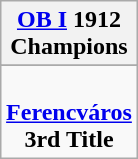<table class="wikitable" style="text-align: center; margin: 0 auto;">
<tr>
<th><a href='#'>OB I</a> 1912<br>Champions</th>
</tr>
<tr>
</tr>
<tr>
<td> <br><strong><a href='#'>Ferencváros</a></strong><br><strong>3rd Title</strong></td>
</tr>
</table>
